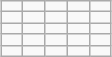<table class="wikitable" style="text-align:center; margin:1em auto 1em auto">
<tr>
<td width=10%></td>
<td width=10%></td>
<td width=10%></td>
<td width=10%></td>
<td width=10%></td>
</tr>
<tr>
<td></td>
<td></td>
<td></td>
<td></td>
<td></td>
</tr>
<tr>
<td></td>
<td></td>
<td></td>
<td></td>
<td></td>
</tr>
<tr>
<td></td>
<td></td>
<td></td>
<td></td>
<td></td>
</tr>
<tr>
<td></td>
<td></td>
<td></td>
<td></td>
<td></td>
</tr>
</table>
